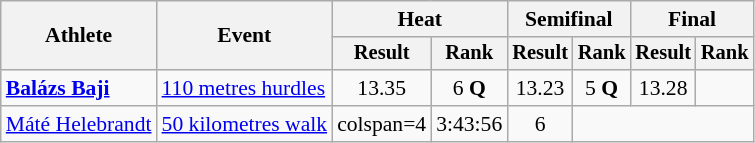<table class="wikitable" style="font-size:90%">
<tr>
<th rowspan="2">Athlete</th>
<th rowspan="2">Event</th>
<th colspan="2">Heat</th>
<th colspan="2">Semifinal</th>
<th colspan="2">Final</th>
</tr>
<tr style="font-size:95%">
<th>Result</th>
<th>Rank</th>
<th>Result</th>
<th>Rank</th>
<th>Result</th>
<th>Rank</th>
</tr>
<tr style=text-align:center>
<td style=text-align:left><strong><a href='#'>Balázs Baji</a></strong></td>
<td style=text-align:left><a href='#'>110 metres hurdles</a></td>
<td>13.35</td>
<td>6 <strong>Q</strong></td>
<td>13.23</td>
<td>5 <strong>Q</strong></td>
<td>13.28</td>
<td></td>
</tr>
<tr style=text-align:center>
<td style=text-align:left><a href='#'>Máté Helebrandt</a></td>
<td style=text-align:left><a href='#'>50 kilometres walk</a></td>
<td>colspan=4 </td>
<td>3:43:56 <strong></strong></td>
<td>6</td>
</tr>
</table>
